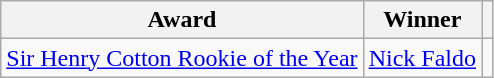<table class="wikitable">
<tr>
<th>Award</th>
<th>Winner</th>
<th></th>
</tr>
<tr>
<td><a href='#'>Sir Henry Cotton Rookie of the Year</a></td>
<td> <a href='#'>Nick Faldo</a></td>
<td></td>
</tr>
</table>
